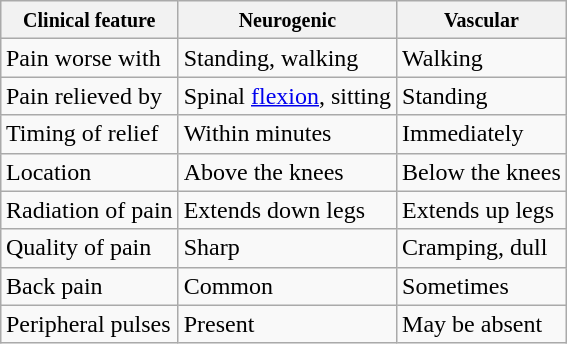<table class="wikitable" style="float:right; margin-left: 10px;">
<tr>
<th><small>Clinical feature</small></th>
<th><small>Neurogenic</small></th>
<th><small>Vascular</small></th>
</tr>
<tr>
<td>Pain worse with</td>
<td>Standing, walking</td>
<td>Walking</td>
</tr>
<tr>
<td>Pain relieved by</td>
<td>Spinal <a href='#'>flexion</a>, sitting</td>
<td>Standing</td>
</tr>
<tr>
<td>Timing of relief</td>
<td>Within minutes</td>
<td>Immediately</td>
</tr>
<tr>
<td>Location</td>
<td>Above the knees</td>
<td>Below the knees</td>
</tr>
<tr>
<td>Radiation of pain</td>
<td>Extends down legs</td>
<td>Extends up legs</td>
</tr>
<tr>
<td>Quality of pain</td>
<td>Sharp</td>
<td>Cramping, dull</td>
</tr>
<tr>
<td>Back pain</td>
<td>Common</td>
<td>Sometimes</td>
</tr>
<tr>
<td>Peripheral pulses</td>
<td>Present</td>
<td>May be absent</td>
</tr>
</table>
